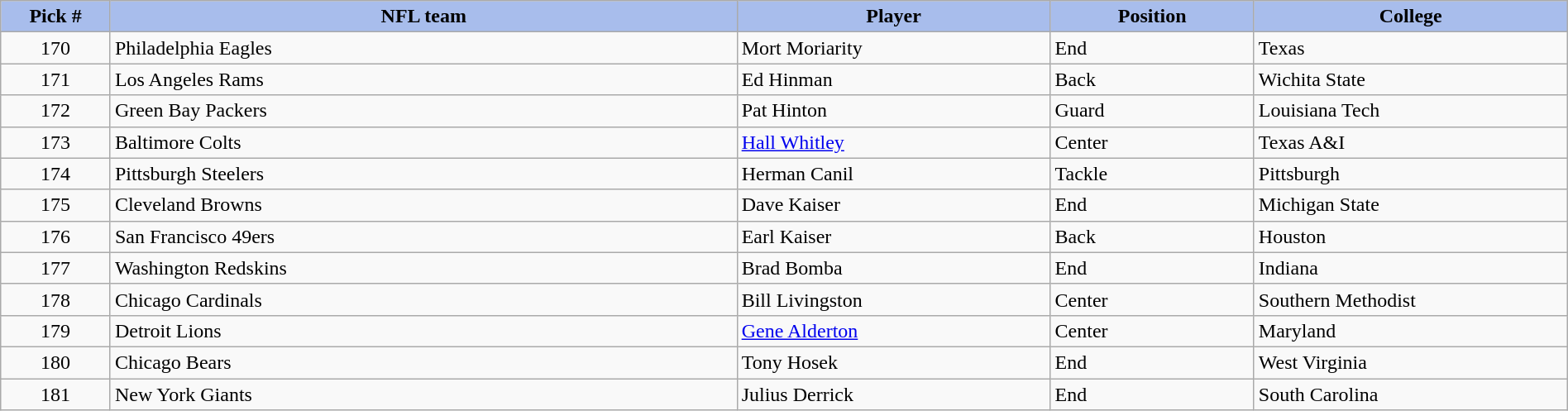<table class="wikitable sortable sortable" style="width: 100%">
<tr>
<th style="background:#A8BDEC;" width=7%>Pick #</th>
<th width=40% style="background:#A8BDEC;">NFL team</th>
<th width=20% style="background:#A8BDEC;">Player</th>
<th width=13% style="background:#A8BDEC;">Position</th>
<th style="background:#A8BDEC;">College</th>
</tr>
<tr>
<td align=center>170</td>
<td>Philadelphia Eagles</td>
<td>Mort Moriarity</td>
<td>End</td>
<td>Texas</td>
</tr>
<tr>
<td align=center>171</td>
<td>Los Angeles Rams</td>
<td>Ed Hinman</td>
<td>Back</td>
<td>Wichita State</td>
</tr>
<tr>
<td align=center>172</td>
<td>Green Bay Packers</td>
<td>Pat Hinton</td>
<td>Guard</td>
<td>Louisiana Tech</td>
</tr>
<tr>
<td align=center>173</td>
<td>Baltimore Colts</td>
<td><a href='#'>Hall Whitley</a></td>
<td>Center</td>
<td>Texas A&I</td>
</tr>
<tr>
<td align=center>174</td>
<td>Pittsburgh Steelers</td>
<td>Herman Canil</td>
<td>Tackle</td>
<td>Pittsburgh</td>
</tr>
<tr>
<td align=center>175</td>
<td>Cleveland Browns</td>
<td>Dave Kaiser</td>
<td>End</td>
<td>Michigan State</td>
</tr>
<tr>
<td align=center>176</td>
<td>San Francisco 49ers</td>
<td>Earl Kaiser</td>
<td>Back</td>
<td>Houston</td>
</tr>
<tr>
<td align=center>177</td>
<td>Washington Redskins</td>
<td>Brad Bomba</td>
<td>End</td>
<td>Indiana</td>
</tr>
<tr>
<td align=center>178</td>
<td>Chicago Cardinals</td>
<td>Bill Livingston</td>
<td>Center</td>
<td>Southern Methodist</td>
</tr>
<tr>
<td align=center>179</td>
<td>Detroit Lions</td>
<td><a href='#'>Gene Alderton</a></td>
<td>Center</td>
<td>Maryland</td>
</tr>
<tr>
<td align=center>180</td>
<td>Chicago Bears</td>
<td>Tony Hosek</td>
<td>End</td>
<td>West Virginia</td>
</tr>
<tr>
<td align=center>181</td>
<td>New York Giants</td>
<td>Julius Derrick</td>
<td>End</td>
<td>South Carolina</td>
</tr>
</table>
